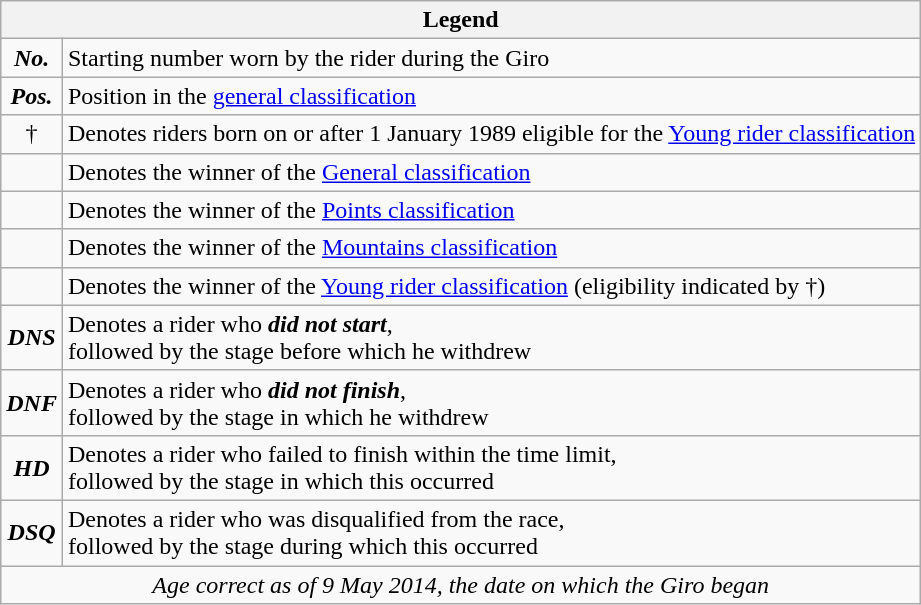<table class="wikitable">
<tr>
<th colspan=2>Legend</th>
</tr>
<tr>
<td align=center><strong><em>No.</em></strong></td>
<td>Starting number worn by the rider during the Giro</td>
</tr>
<tr>
<td align=center><strong><em>Pos.</em></strong></td>
<td>Position in the <a href='#'>general classification</a></td>
</tr>
<tr>
<td align=center>†</td>
<td>Denotes riders born on or after 1 January 1989 eligible for the <a href='#'>Young rider classification</a></td>
</tr>
<tr>
<td align=center>    </td>
<td>Denotes the winner of the <a href='#'>General classification</a></td>
</tr>
<tr>
<td align=center>    </td>
<td>Denotes the winner of the <a href='#'>Points classification</a></td>
</tr>
<tr>
<td align=center>    </td>
<td>Denotes the winner of the <a href='#'>Mountains classification</a></td>
</tr>
<tr>
<td align=center>    </td>
<td>Denotes the winner of the <a href='#'>Young rider classification</a> (eligibility indicated by †)</td>
</tr>
<tr>
<td align=center><strong><em>DNS</em></strong></td>
<td>Denotes a rider who <strong><em>did not start</em></strong>,<br>followed by the stage before which he withdrew</td>
</tr>
<tr>
<td align=center><strong><em>DNF</em></strong></td>
<td>Denotes a rider who <strong><em>did not finish</em></strong>,<br>followed by the stage in which he withdrew</td>
</tr>
<tr>
<td align=center><strong><em>HD</em></strong></td>
<td>Denotes a rider who failed to finish within the time limit,<br>followed by the stage in which this occurred</td>
</tr>
<tr>
<td align=center><strong><em>DSQ</em></strong></td>
<td>Denotes a rider who was disqualified from the race,<br>followed by the stage during which this occurred</td>
</tr>
<tr>
<td align=center colspan=2><em>Age correct as of 9 May 2014, the date on which the Giro began</em></td>
</tr>
</table>
